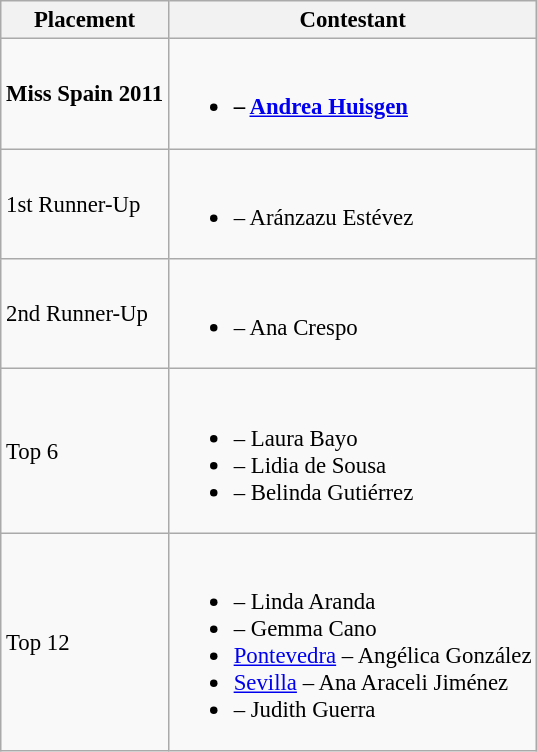<table class="wikitable sortable" style="font-size: 95%;">
<tr>
<th>Placement</th>
<th>Contestant</th>
</tr>
<tr>
<td><strong>Miss Spain 2011</strong></td>
<td><br><ul><li><strong> – <a href='#'>Andrea Huisgen</a></strong></li></ul></td>
</tr>
<tr>
<td>1st Runner-Up</td>
<td><br><ul><li> – Aránzazu Estévez</li></ul></td>
</tr>
<tr>
<td>2nd Runner-Up</td>
<td><br><ul><li> – Ana Crespo</li></ul></td>
</tr>
<tr>
<td>Top 6</td>
<td><br><ul><li> – Laura Bayo</li><li> – Lidia de Sousa</li><li> – Belinda Gutiérrez</li></ul></td>
</tr>
<tr>
<td>Top 12</td>
<td><br><ul><li> – Linda Aranda</li><li> – Gemma Cano</li><li> <a href='#'>Pontevedra</a> – Angélica González</li><li> <a href='#'>Sevilla</a> – Ana Araceli Jiménez</li><li> – Judith Guerra</li></ul></td>
</tr>
</table>
